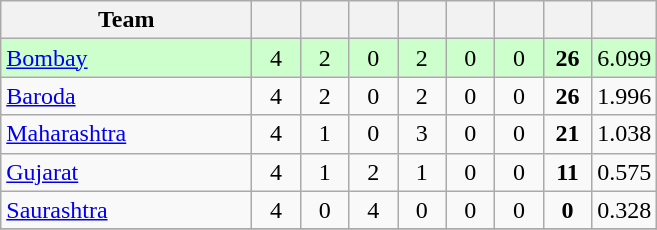<table class="wikitable" style="text-align:center">
<tr>
<th style="width:160px">Team</th>
<th style="width:25px"></th>
<th style="width:25px"></th>
<th style="width:25px"></th>
<th style="width:25px"></th>
<th style="width:25px"></th>
<th style="width:25px"></th>
<th style="width:25px"></th>
<th style="width:25px;"></th>
</tr>
<tr style="background:#cfc;">
<td style="text-align:left"><a href='#'>Bombay</a></td>
<td>4</td>
<td>2</td>
<td>0</td>
<td>2</td>
<td>0</td>
<td>0</td>
<td><strong>26</strong></td>
<td>6.099</td>
</tr>
<tr>
<td style="text-align:left"><a href='#'>Baroda</a></td>
<td>4</td>
<td>2</td>
<td>0</td>
<td>2</td>
<td>0</td>
<td>0</td>
<td><strong>26</strong></td>
<td>1.996</td>
</tr>
<tr>
<td style="text-align:left"><a href='#'>Maharashtra</a></td>
<td>4</td>
<td>1</td>
<td>0</td>
<td>3</td>
<td>0</td>
<td>0</td>
<td><strong>21</strong></td>
<td>1.038</td>
</tr>
<tr>
<td style="text-align:left"><a href='#'>Gujarat</a></td>
<td>4</td>
<td>1</td>
<td>2</td>
<td>1</td>
<td>0</td>
<td>0</td>
<td><strong>11</strong></td>
<td>0.575</td>
</tr>
<tr>
<td style="text-align:left"><a href='#'>Saurashtra</a></td>
<td>4</td>
<td>0</td>
<td>4</td>
<td>0</td>
<td>0</td>
<td>0</td>
<td><strong>0</strong></td>
<td>0.328</td>
</tr>
<tr>
</tr>
</table>
